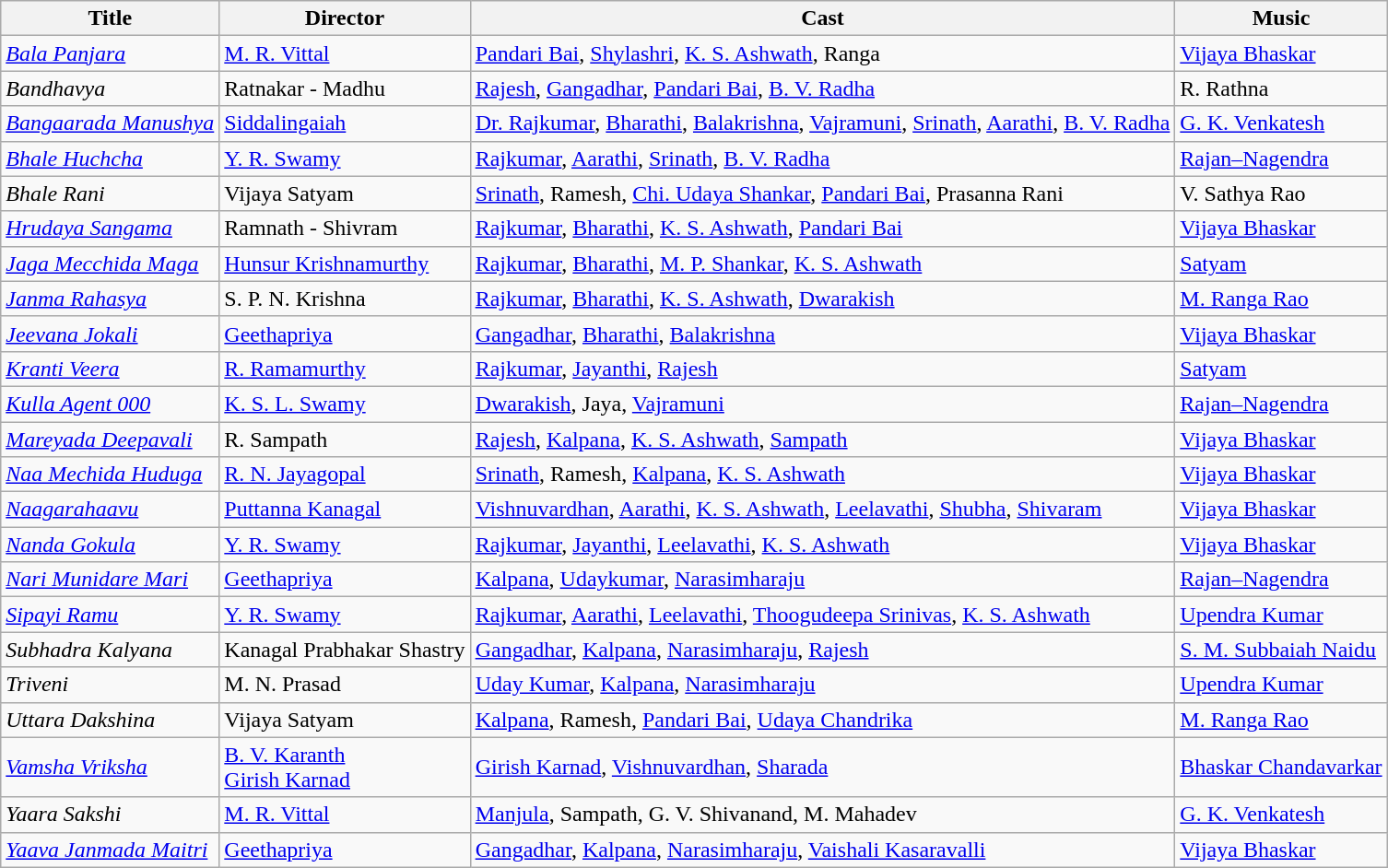<table class="wikitable">
<tr>
<th>Title</th>
<th>Director</th>
<th>Cast</th>
<th>Music</th>
</tr>
<tr>
<td><em><a href='#'>Bala Panjara</a></em></td>
<td><a href='#'>M. R. Vittal</a></td>
<td><a href='#'>Pandari Bai</a>, <a href='#'>Shylashri</a>, <a href='#'>K. S. Ashwath</a>, Ranga</td>
<td><a href='#'>Vijaya Bhaskar</a></td>
</tr>
<tr>
<td><em>Bandhavya</em></td>
<td>Ratnakar - Madhu</td>
<td><a href='#'>Rajesh</a>, <a href='#'>Gangadhar</a>, <a href='#'>Pandari Bai</a>, <a href='#'>B. V. Radha</a></td>
<td>R. Rathna</td>
</tr>
<tr>
<td><em><a href='#'>Bangaarada Manushya</a></em></td>
<td><a href='#'>Siddalingaiah</a></td>
<td><a href='#'>Dr. Rajkumar</a>, <a href='#'>Bharathi</a>, <a href='#'>Balakrishna</a>, <a href='#'>Vajramuni</a>, <a href='#'>Srinath</a>, <a href='#'>Aarathi</a>, <a href='#'>B. V. Radha</a></td>
<td><a href='#'>G. K. Venkatesh</a></td>
</tr>
<tr>
<td><em><a href='#'>Bhale Huchcha</a></em></td>
<td><a href='#'>Y. R. Swamy</a></td>
<td><a href='#'>Rajkumar</a>, <a href='#'>Aarathi</a>, <a href='#'>Srinath</a>, <a href='#'>B. V. Radha</a></td>
<td><a href='#'>Rajan–Nagendra</a></td>
</tr>
<tr>
<td><em>Bhale Rani</em></td>
<td>Vijaya Satyam</td>
<td><a href='#'>Srinath</a>, Ramesh, <a href='#'>Chi. Udaya Shankar</a>, <a href='#'>Pandari Bai</a>, Prasanna Rani</td>
<td>V. Sathya Rao</td>
</tr>
<tr>
<td><em><a href='#'>Hrudaya Sangama</a></em></td>
<td>Ramnath - Shivram</td>
<td><a href='#'>Rajkumar</a>, <a href='#'>Bharathi</a>, <a href='#'>K. S. Ashwath</a>, <a href='#'>Pandari Bai</a></td>
<td><a href='#'>Vijaya Bhaskar</a></td>
</tr>
<tr>
<td><em><a href='#'>Jaga Mecchida Maga</a></em></td>
<td><a href='#'>Hunsur Krishnamurthy</a></td>
<td><a href='#'>Rajkumar</a>, <a href='#'>Bharathi</a>, <a href='#'>M. P. Shankar</a>, <a href='#'>K. S. Ashwath</a></td>
<td><a href='#'>Satyam</a></td>
</tr>
<tr>
<td><em><a href='#'>Janma Rahasya</a></em></td>
<td>S. P. N. Krishna</td>
<td><a href='#'>Rajkumar</a>, <a href='#'>Bharathi</a>, <a href='#'>K. S. Ashwath</a>, <a href='#'>Dwarakish</a></td>
<td><a href='#'>M. Ranga Rao</a></td>
</tr>
<tr>
<td><em><a href='#'>Jeevana Jokali</a></em></td>
<td><a href='#'>Geethapriya</a></td>
<td><a href='#'>Gangadhar</a>, <a href='#'>Bharathi</a>, <a href='#'>Balakrishna</a></td>
<td><a href='#'>Vijaya Bhaskar</a></td>
</tr>
<tr>
<td><em><a href='#'>Kranti Veera</a></em></td>
<td><a href='#'>R. Ramamurthy</a></td>
<td><a href='#'>Rajkumar</a>, <a href='#'>Jayanthi</a>, <a href='#'>Rajesh</a></td>
<td><a href='#'>Satyam</a></td>
</tr>
<tr>
<td><em><a href='#'>Kulla Agent 000</a></em></td>
<td><a href='#'>K. S. L. Swamy</a></td>
<td><a href='#'>Dwarakish</a>, Jaya, <a href='#'>Vajramuni</a></td>
<td><a href='#'>Rajan–Nagendra</a></td>
</tr>
<tr>
<td><em><a href='#'>Mareyada Deepavali</a></em></td>
<td>R. Sampath</td>
<td><a href='#'>Rajesh</a>, <a href='#'>Kalpana</a>, <a href='#'>K. S. Ashwath</a>, <a href='#'>Sampath</a></td>
<td><a href='#'>Vijaya Bhaskar</a></td>
</tr>
<tr>
<td><em><a href='#'>Naa Mechida Huduga</a></em></td>
<td><a href='#'>R. N. Jayagopal</a></td>
<td><a href='#'>Srinath</a>, Ramesh, <a href='#'>Kalpana</a>, <a href='#'>K. S. Ashwath</a></td>
<td><a href='#'>Vijaya Bhaskar</a></td>
</tr>
<tr>
<td><em><a href='#'>Naagarahaavu</a></em></td>
<td><a href='#'>Puttanna Kanagal</a></td>
<td><a href='#'>Vishnuvardhan</a>, <a href='#'>Aarathi</a>, <a href='#'>K. S. Ashwath</a>, <a href='#'>Leelavathi</a>, <a href='#'>Shubha</a>, <a href='#'>Shivaram</a></td>
<td><a href='#'>Vijaya Bhaskar</a></td>
</tr>
<tr>
<td><em><a href='#'>Nanda Gokula</a></em></td>
<td><a href='#'>Y. R. Swamy</a></td>
<td><a href='#'>Rajkumar</a>, <a href='#'>Jayanthi</a>, <a href='#'>Leelavathi</a>, <a href='#'>K. S. Ashwath</a></td>
<td><a href='#'>Vijaya Bhaskar</a></td>
</tr>
<tr>
<td><em><a href='#'>Nari Munidare Mari</a></em></td>
<td><a href='#'>Geethapriya</a></td>
<td><a href='#'>Kalpana</a>, <a href='#'>Udaykumar</a>, <a href='#'>Narasimharaju</a></td>
<td><a href='#'>Rajan–Nagendra</a></td>
</tr>
<tr>
<td><em><a href='#'>Sipayi Ramu</a></em></td>
<td><a href='#'>Y. R. Swamy</a></td>
<td><a href='#'>Rajkumar</a>, <a href='#'>Aarathi</a>, <a href='#'>Leelavathi</a>, <a href='#'>Thoogudeepa Srinivas</a>, <a href='#'>K. S. Ashwath</a></td>
<td><a href='#'>Upendra Kumar</a></td>
</tr>
<tr>
<td><em>Subhadra Kalyana</em></td>
<td>Kanagal Prabhakar Shastry</td>
<td><a href='#'>Gangadhar</a>, <a href='#'>Kalpana</a>, <a href='#'>Narasimharaju</a>, <a href='#'>Rajesh</a></td>
<td><a href='#'>S. M. Subbaiah Naidu</a></td>
</tr>
<tr>
<td><em>Triveni</em></td>
<td>M. N. Prasad</td>
<td><a href='#'>Uday Kumar</a>, <a href='#'>Kalpana</a>, <a href='#'>Narasimharaju</a></td>
<td><a href='#'>Upendra Kumar</a></td>
</tr>
<tr>
<td><em>Uttara Dakshina</em></td>
<td>Vijaya Satyam</td>
<td><a href='#'>Kalpana</a>, Ramesh, <a href='#'>Pandari Bai</a>, <a href='#'>Udaya Chandrika</a></td>
<td><a href='#'>M. Ranga Rao</a></td>
</tr>
<tr>
<td><em><a href='#'>Vamsha Vriksha</a></em></td>
<td><a href='#'>B. V. Karanth</a><br><a href='#'>Girish Karnad</a></td>
<td><a href='#'>Girish Karnad</a>, <a href='#'>Vishnuvardhan</a>, <a href='#'>Sharada</a></td>
<td><a href='#'>Bhaskar Chandavarkar</a></td>
</tr>
<tr>
<td><em>Yaara Sakshi</em></td>
<td><a href='#'>M. R. Vittal</a></td>
<td><a href='#'>Manjula</a>, Sampath, G. V. Shivanand, M. Mahadev</td>
<td><a href='#'>G. K. Venkatesh</a></td>
</tr>
<tr>
<td><em><a href='#'>Yaava Janmada Maitri</a></em></td>
<td><a href='#'>Geethapriya</a></td>
<td><a href='#'>Gangadhar</a>, <a href='#'>Kalpana</a>, <a href='#'>Narasimharaju</a>, <a href='#'>Vaishali Kasaravalli</a></td>
<td><a href='#'>Vijaya Bhaskar</a></td>
</tr>
</table>
